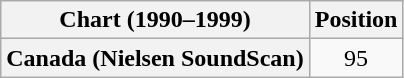<table class="wikitable plainrowheaders" style="text-align:center">
<tr>
<th>Chart (1990–1999)</th>
<th>Position</th>
</tr>
<tr>
<th scope="row">Canada (Nielsen SoundScan)</th>
<td>95</td>
</tr>
</table>
